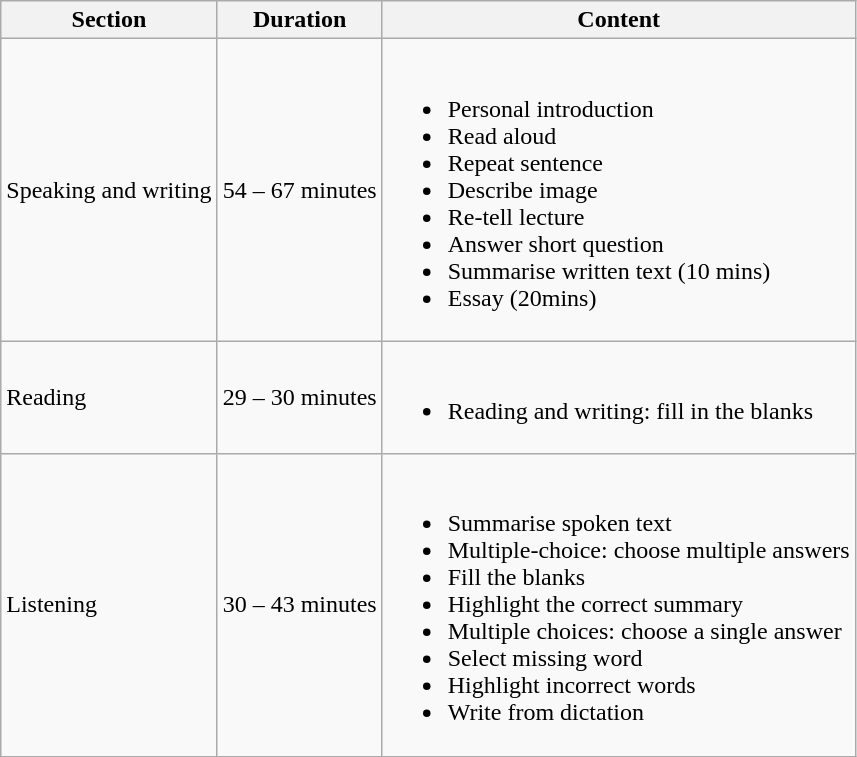<table class="wikitable">
<tr>
<th>Section</th>
<th>Duration</th>
<th>Content</th>
</tr>
<tr>
<td>Speaking and writing</td>
<td>54 – 67 minutes</td>
<td><br><ul><li>Personal introduction</li><li>Read aloud</li><li>Repeat sentence</li><li>Describe image</li><li>Re-tell lecture</li><li>Answer short question</li><li>Summarise written text (10 mins)</li><li>Essay (20mins)</li></ul></td>
</tr>
<tr>
<td>Reading</td>
<td>29 – 30 minutes</td>
<td><br><ul><li>Reading and writing: fill in the blanks</li></ul></td>
</tr>
<tr>
<td>Listening</td>
<td>30 – 43 minutes</td>
<td><br><ul><li>Summarise spoken text</li><li>Multiple-choice: choose multiple answers</li><li>Fill the blanks</li><li>Highlight the correct summary</li><li>Multiple choices: choose a single answer</li><li>Select missing word</li><li>Highlight incorrect words</li><li>Write from dictation</li></ul></td>
</tr>
</table>
